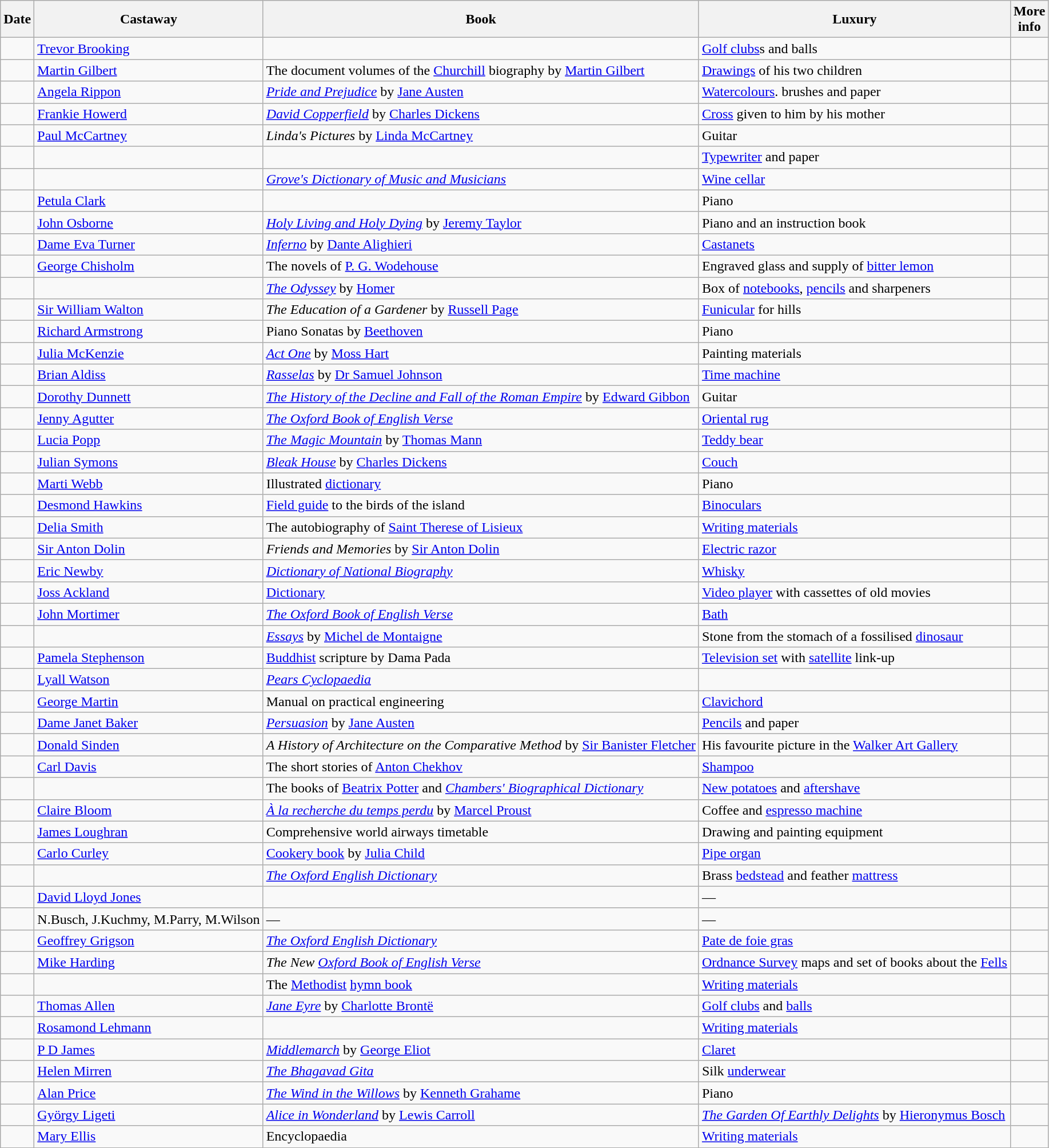<table class="wikitable sortable">
<tr>
<th>Date</th>
<th>Castaway</th>
<th>Book</th>
<th>Luxury</th>
<th class="unsortable">More<br>info</th>
</tr>
<tr>
<td></td>
<td><a href='#'>Trevor Brooking</a></td>
<td></td>
<td><a href='#'>Golf clubs</a>s and balls</td>
<td></td>
</tr>
<tr>
<td></td>
<td><a href='#'>Martin Gilbert</a></td>
<td>The document volumes of the <a href='#'>Churchill</a> biography by <a href='#'>Martin Gilbert</a></td>
<td><a href='#'>Drawings</a> of his two children</td>
<td></td>
</tr>
<tr>
<td></td>
<td><a href='#'>Angela Rippon</a></td>
<td><em><a href='#'>Pride and Prejudice</a></em> by <a href='#'>Jane Austen</a></td>
<td><a href='#'>Watercolours</a>. brushes and paper</td>
<td></td>
</tr>
<tr>
<td></td>
<td><a href='#'>Frankie Howerd</a></td>
<td><em><a href='#'>David Copperfield</a></em> by <a href='#'>Charles Dickens</a></td>
<td><a href='#'>Cross</a> given to him by his mother</td>
<td></td>
</tr>
<tr>
<td></td>
<td><a href='#'>Paul McCartney</a></td>
<td><em>Linda's Pictures</em> by <a href='#'>Linda McCartney</a></td>
<td>Guitar</td>
<td></td>
</tr>
<tr>
<td></td>
<td></td>
<td></td>
<td><a href='#'>Typewriter</a> and paper</td>
<td></td>
</tr>
<tr>
<td></td>
<td></td>
<td><em><a href='#'>Grove's Dictionary of Music and Musicians</a></em></td>
<td><a href='#'>Wine cellar</a></td>
<td></td>
</tr>
<tr>
<td></td>
<td><a href='#'>Petula Clark</a></td>
<td></td>
<td>Piano</td>
<td></td>
</tr>
<tr>
<td></td>
<td><a href='#'>John Osborne</a></td>
<td><em><a href='#'>Holy Living and Holy Dying</a></em> by <a href='#'>Jeremy Taylor</a></td>
<td>Piano and an instruction book</td>
<td></td>
</tr>
<tr>
<td></td>
<td><a href='#'>Dame Eva Turner</a></td>
<td><em><a href='#'>Inferno</a></em> by <a href='#'>Dante Alighieri</a></td>
<td><a href='#'>Castanets</a></td>
<td></td>
</tr>
<tr>
<td></td>
<td><a href='#'>George Chisholm</a></td>
<td>The novels of <a href='#'>P. G. Wodehouse</a></td>
<td>Engraved glass and supply of <a href='#'>bitter lemon</a></td>
<td></td>
</tr>
<tr>
<td></td>
<td></td>
<td><em><a href='#'>The Odyssey</a></em> by <a href='#'>Homer</a></td>
<td>Box of <a href='#'>notebooks</a>, <a href='#'>pencils</a> and sharpeners</td>
<td></td>
</tr>
<tr>
<td></td>
<td><a href='#'>Sir William Walton</a></td>
<td><em>The Education of a Gardener</em> by <a href='#'>Russell Page</a></td>
<td><a href='#'>Funicular</a> for hills</td>
<td></td>
</tr>
<tr>
<td></td>
<td><a href='#'>Richard Armstrong</a></td>
<td>Piano Sonatas by <a href='#'>Beethoven</a></td>
<td>Piano</td>
<td></td>
</tr>
<tr>
<td></td>
<td><a href='#'>Julia McKenzie</a></td>
<td><em><a href='#'>Act One</a></em> by <a href='#'>Moss Hart</a></td>
<td>Painting materials</td>
<td></td>
</tr>
<tr>
<td></td>
<td><a href='#'>Brian Aldiss</a></td>
<td><em><a href='#'>Rasselas</a></em> by <a href='#'>Dr Samuel Johnson</a></td>
<td><a href='#'>Time machine</a></td>
<td></td>
</tr>
<tr>
<td></td>
<td><a href='#'>Dorothy Dunnett</a></td>
<td><em><a href='#'>The History of the Decline and Fall of the Roman Empire</a></em> by <a href='#'>Edward Gibbon</a></td>
<td>Guitar</td>
<td></td>
</tr>
<tr>
<td></td>
<td><a href='#'>Jenny Agutter</a></td>
<td><em><a href='#'>The Oxford Book of English Verse</a></em></td>
<td><a href='#'>Oriental rug</a></td>
<td></td>
</tr>
<tr>
<td></td>
<td><a href='#'>Lucia Popp</a></td>
<td><em><a href='#'>The Magic Mountain</a></em> by <a href='#'>Thomas Mann</a></td>
<td><a href='#'>Teddy bear</a></td>
<td></td>
</tr>
<tr>
<td></td>
<td><a href='#'>Julian Symons</a></td>
<td><em><a href='#'>Bleak House</a></em> by <a href='#'>Charles Dickens</a></td>
<td><a href='#'>Couch</a></td>
<td></td>
</tr>
<tr>
<td></td>
<td><a href='#'>Marti Webb</a></td>
<td>Illustrated <a href='#'>dictionary</a></td>
<td>Piano</td>
<td></td>
</tr>
<tr>
<td></td>
<td><a href='#'>Desmond Hawkins</a></td>
<td><a href='#'>Field guide</a> to the birds of the island</td>
<td><a href='#'>Binoculars</a></td>
<td></td>
</tr>
<tr>
<td></td>
<td><a href='#'>Delia Smith</a></td>
<td>The autobiography of <a href='#'>Saint Therese of Lisieux</a></td>
<td><a href='#'>Writing materials</a></td>
<td></td>
</tr>
<tr>
<td></td>
<td><a href='#'>Sir Anton Dolin</a></td>
<td><em>Friends and Memories</em> by <a href='#'>Sir Anton Dolin</a></td>
<td><a href='#'>Electric razor</a></td>
<td></td>
</tr>
<tr>
<td></td>
<td><a href='#'>Eric Newby</a></td>
<td><em><a href='#'>Dictionary of National Biography</a></em></td>
<td><a href='#'>Whisky</a></td>
<td></td>
</tr>
<tr>
<td></td>
<td><a href='#'>Joss Ackland</a></td>
<td><a href='#'>Dictionary</a></td>
<td><a href='#'>Video player</a> with cassettes of old movies</td>
<td></td>
</tr>
<tr>
<td></td>
<td><a href='#'>John Mortimer</a></td>
<td><em><a href='#'>The Oxford Book of English Verse</a></em></td>
<td><a href='#'>Bath</a></td>
<td></td>
</tr>
<tr>
<td></td>
<td></td>
<td><em><a href='#'>Essays</a></em> by <a href='#'>Michel de Montaigne</a></td>
<td>Stone from the stomach of a fossilised <a href='#'>dinosaur</a></td>
<td></td>
</tr>
<tr>
<td></td>
<td><a href='#'>Pamela Stephenson</a></td>
<td><a href='#'>Buddhist</a> scripture by Dama Pada</td>
<td><a href='#'>Television set</a> with <a href='#'>satellite</a> link-up</td>
<td></td>
</tr>
<tr>
<td></td>
<td><a href='#'>Lyall Watson</a></td>
<td><em><a href='#'>Pears Cyclopaedia</a></em></td>
<td></td>
<td></td>
</tr>
<tr>
<td></td>
<td><a href='#'>George Martin</a></td>
<td>Manual on practical engineering</td>
<td><a href='#'>Clavichord</a></td>
<td></td>
</tr>
<tr>
<td></td>
<td><a href='#'>Dame Janet Baker</a></td>
<td><em><a href='#'>Persuasion</a></em> by <a href='#'>Jane Austen</a></td>
<td><a href='#'>Pencils</a> and paper</td>
<td></td>
</tr>
<tr>
<td></td>
<td><a href='#'>Donald Sinden</a></td>
<td><em>A History of Architecture on the Comparative Method</em> by <a href='#'>Sir Banister Fletcher</a></td>
<td>His favourite picture in the <a href='#'>Walker Art Gallery</a></td>
<td></td>
</tr>
<tr>
<td></td>
<td><a href='#'>Carl Davis</a></td>
<td>The short stories of <a href='#'>Anton Chekhov</a></td>
<td><a href='#'>Shampoo</a></td>
<td></td>
</tr>
<tr>
<td></td>
<td></td>
<td>The books of <a href='#'>Beatrix Potter</a> and <em><a href='#'>Chambers' Biographical Dictionary</a></em></td>
<td><a href='#'>New potatoes</a> and <a href='#'>aftershave</a></td>
<td></td>
</tr>
<tr>
<td></td>
<td><a href='#'>Claire Bloom</a></td>
<td><em><a href='#'>À la recherche du temps perdu</a></em> by <a href='#'>Marcel Proust</a></td>
<td>Coffee and <a href='#'>espresso machine</a></td>
<td></td>
</tr>
<tr>
<td></td>
<td><a href='#'>James Loughran</a></td>
<td>Comprehensive world airways timetable</td>
<td>Drawing and painting equipment</td>
<td></td>
</tr>
<tr>
<td></td>
<td><a href='#'>Carlo Curley</a></td>
<td><a href='#'>Cookery book</a> by <a href='#'>Julia Child</a></td>
<td><a href='#'>Pipe organ</a></td>
<td></td>
</tr>
<tr>
<td></td>
<td></td>
<td><em><a href='#'>The Oxford English Dictionary</a></em></td>
<td>Brass <a href='#'>bedstead</a> and feather <a href='#'>mattress</a></td>
<td></td>
</tr>
<tr>
<td></td>
<td><a href='#'>David Lloyd Jones</a></td>
<td></td>
<td>—</td>
<td></td>
</tr>
<tr>
<td></td>
<td>N.Busch, J.Kuchmy, M.Parry, M.Wilson</td>
<td>—</td>
<td>—</td>
<td></td>
</tr>
<tr>
<td></td>
<td><a href='#'>Geoffrey Grigson</a></td>
<td><em><a href='#'>The Oxford English Dictionary</a></em></td>
<td><a href='#'>Pate de foie gras</a></td>
<td></td>
</tr>
<tr>
<td></td>
<td><a href='#'>Mike Harding</a></td>
<td><em>The New <a href='#'>Oxford Book of English Verse</a></em></td>
<td><a href='#'>Ordnance Survey</a> maps and set of books about the <a href='#'>Fells</a></td>
<td></td>
</tr>
<tr>
<td></td>
<td></td>
<td>The <a href='#'>Methodist</a> <a href='#'>hymn book</a></td>
<td><a href='#'>Writing materials</a></td>
<td></td>
</tr>
<tr>
<td></td>
<td><a href='#'>Thomas Allen</a></td>
<td><em><a href='#'>Jane Eyre</a></em> by <a href='#'>Charlotte Brontë</a></td>
<td><a href='#'>Golf clubs</a> and <a href='#'>balls</a></td>
<td></td>
</tr>
<tr>
<td></td>
<td><a href='#'>Rosamond Lehmann</a></td>
<td></td>
<td><a href='#'>Writing materials</a></td>
<td></td>
</tr>
<tr>
<td></td>
<td><a href='#'>P D James</a></td>
<td><em><a href='#'>Middlemarch</a></em> by <a href='#'>George Eliot</a></td>
<td><a href='#'>Claret</a></td>
<td></td>
</tr>
<tr>
<td></td>
<td><a href='#'>Helen Mirren</a></td>
<td><em><a href='#'>The Bhagavad Gita</a></em></td>
<td>Silk <a href='#'>underwear</a></td>
<td></td>
</tr>
<tr>
<td></td>
<td><a href='#'>Alan Price</a></td>
<td><em><a href='#'>The Wind in the Willows</a></em> by <a href='#'>Kenneth Grahame</a></td>
<td>Piano</td>
<td></td>
</tr>
<tr>
<td></td>
<td><a href='#'>György Ligeti</a></td>
<td><em><a href='#'>Alice in Wonderland</a></em> by <a href='#'>Lewis Carroll</a></td>
<td><em><a href='#'>The Garden Of Earthly Delights</a></em> by <a href='#'>Hieronymus Bosch</a></td>
<td></td>
</tr>
<tr>
<td></td>
<td><a href='#'>Mary Ellis</a></td>
<td>Encyclopaedia</td>
<td><a href='#'>Writing materials</a></td>
<td></td>
</tr>
</table>
